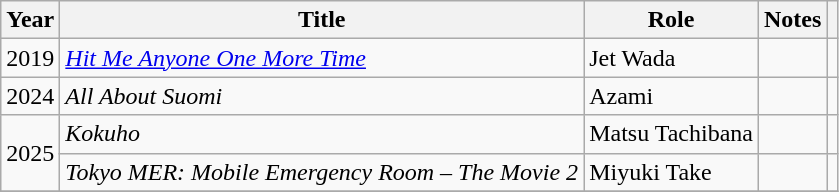<table class="wikitable">
<tr>
<th>Year</th>
<th>Title</th>
<th>Role</th>
<th>Notes</th>
<th></th>
</tr>
<tr>
<td>2019</td>
<td><em><a href='#'>Hit Me Anyone One More Time</a></em></td>
<td>Jet Wada</td>
<td></td>
<td></td>
</tr>
<tr>
<td>2024</td>
<td><em>All About Suomi</em></td>
<td>Azami</td>
<td></td>
<td></td>
</tr>
<tr>
<td rowspan=2>2025</td>
<td><em>Kokuho</em></td>
<td>Matsu Tachibana</td>
<td></td>
<td></td>
</tr>
<tr>
<td><em>Tokyo MER: Mobile Emergency Room – The Movie 2</em></td>
<td>Miyuki Take</td>
<td></td>
<td></td>
</tr>
<tr>
</tr>
</table>
